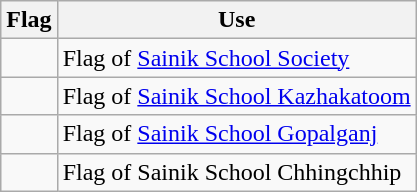<table class="wikitable">
<tr>
<th>Flag</th>
<th>Use</th>
</tr>
<tr>
<td></td>
<td>Flag of <a href='#'>Sainik School Society</a></td>
</tr>
<tr>
<td></td>
<td>Flag of <a href='#'>Sainik School Kazhakatoom</a></td>
</tr>
<tr>
<td></td>
<td>Flag of <a href='#'>Sainik School Gopalganj</a></td>
</tr>
<tr>
<td></td>
<td>Flag of Sainik School Chhingchhip</td>
</tr>
</table>
